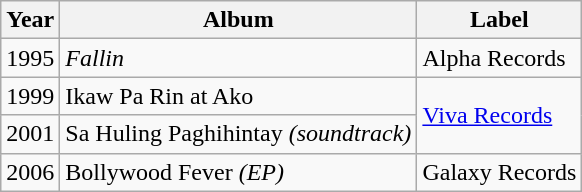<table class="wikitable">
<tr>
<th>Year</th>
<th>Album</th>
<th>Label</th>
</tr>
<tr>
<td>1995</td>
<td><em>Fallin<strong></td>
<td>Alpha Records</td>
</tr>
<tr>
<td>1999</td>
<td></em>Ikaw Pa Rin at Ako<em></td>
<td rowspan="2"><a href='#'>Viva Records</a></td>
</tr>
<tr>
<td>2001</td>
<td></em>Sa Huling Paghihintay<em> (soundtrack)</td>
</tr>
<tr>
<td>2006</td>
<td></em>Bollywood Fever<em> (EP)</td>
<td>Galaxy Records</td>
</tr>
</table>
